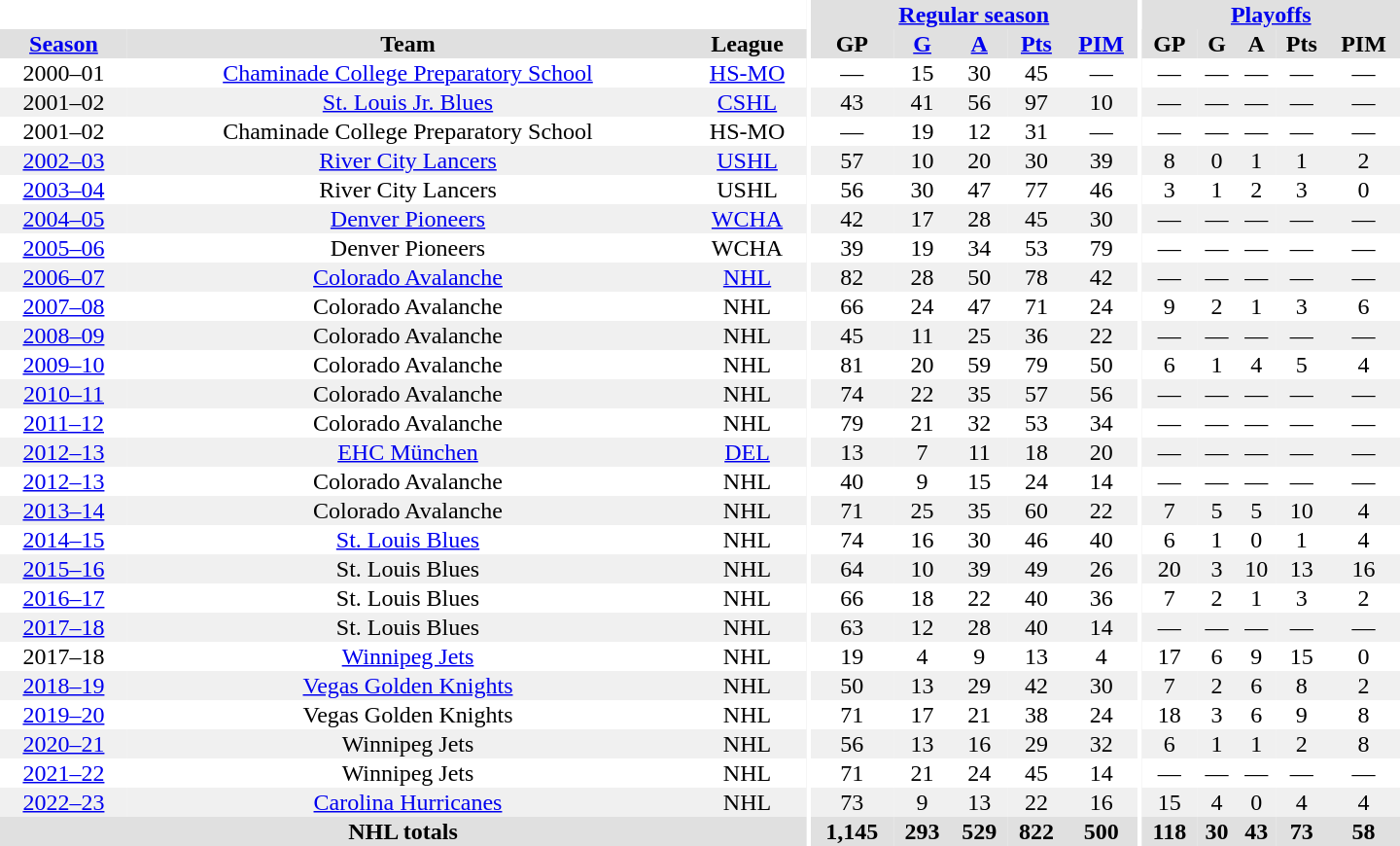<table border="0" cellpadding="1" cellspacing="0" style="text-align:center; width:60em;">
<tr bgcolor="#e0e0e0">
<th colspan="3" bgcolor="#ffffff"></th>
<th rowspan="100" bgcolor="#ffffff"></th>
<th colspan="5"><a href='#'>Regular season</a></th>
<th rowspan="100" bgcolor="#ffffff"></th>
<th colspan="5"><a href='#'>Playoffs</a></th>
</tr>
<tr bgcolor="#e0e0e0">
<th><a href='#'>Season</a></th>
<th>Team</th>
<th>League</th>
<th>GP</th>
<th><a href='#'>G</a></th>
<th><a href='#'>A</a></th>
<th><a href='#'>Pts</a></th>
<th><a href='#'>PIM</a></th>
<th>GP</th>
<th>G</th>
<th>A</th>
<th>Pts</th>
<th>PIM</th>
</tr>
<tr>
<td>2000–01</td>
<td><a href='#'>Chaminade College Preparatory School</a></td>
<td><a href='#'>HS-MO</a></td>
<td>—</td>
<td>15</td>
<td>30</td>
<td>45</td>
<td>—</td>
<td>—</td>
<td>—</td>
<td>—</td>
<td>—</td>
<td>—</td>
</tr>
<tr bgcolor="#f0f0f0">
<td>2001–02</td>
<td><a href='#'>St. Louis Jr. Blues</a></td>
<td><a href='#'>CSHL</a></td>
<td>43</td>
<td>41</td>
<td>56</td>
<td>97</td>
<td>10</td>
<td>—</td>
<td>—</td>
<td>—</td>
<td>—</td>
<td>—</td>
</tr>
<tr>
<td>2001–02</td>
<td>Chaminade College Preparatory School</td>
<td>HS-MO</td>
<td>—</td>
<td>19</td>
<td>12</td>
<td>31</td>
<td>—</td>
<td>—</td>
<td>—</td>
<td>—</td>
<td>—</td>
<td>—</td>
</tr>
<tr bgcolor="#f0f0f0">
<td><a href='#'>2002–03</a></td>
<td><a href='#'>River City Lancers</a></td>
<td><a href='#'>USHL</a></td>
<td>57</td>
<td>10</td>
<td>20</td>
<td>30</td>
<td>39</td>
<td>8</td>
<td>0</td>
<td>1</td>
<td>1</td>
<td>2</td>
</tr>
<tr>
<td><a href='#'>2003–04</a></td>
<td>River City Lancers</td>
<td>USHL</td>
<td>56</td>
<td>30</td>
<td>47</td>
<td>77</td>
<td>46</td>
<td>3</td>
<td>1</td>
<td>2</td>
<td>3</td>
<td>0</td>
</tr>
<tr bgcolor="#f0f0f0">
<td><a href='#'>2004–05</a></td>
<td><a href='#'>Denver Pioneers</a></td>
<td><a href='#'>WCHA</a></td>
<td>42</td>
<td>17</td>
<td>28</td>
<td>45</td>
<td>30</td>
<td>—</td>
<td>—</td>
<td>—</td>
<td>—</td>
<td>—</td>
</tr>
<tr>
<td><a href='#'>2005–06</a></td>
<td>Denver Pioneers</td>
<td>WCHA</td>
<td>39</td>
<td>19</td>
<td>34</td>
<td>53</td>
<td>79</td>
<td>—</td>
<td>—</td>
<td>—</td>
<td>—</td>
<td>—</td>
</tr>
<tr bgcolor="#f0f0f0">
<td><a href='#'>2006–07</a></td>
<td><a href='#'>Colorado Avalanche</a></td>
<td><a href='#'>NHL</a></td>
<td>82</td>
<td>28</td>
<td>50</td>
<td>78</td>
<td>42</td>
<td>—</td>
<td>—</td>
<td>—</td>
<td>—</td>
<td>—</td>
</tr>
<tr>
<td><a href='#'>2007–08</a></td>
<td>Colorado Avalanche</td>
<td>NHL</td>
<td>66</td>
<td>24</td>
<td>47</td>
<td>71</td>
<td>24</td>
<td>9</td>
<td>2</td>
<td>1</td>
<td>3</td>
<td>6</td>
</tr>
<tr bgcolor="#f0f0f0">
<td><a href='#'>2008–09</a></td>
<td>Colorado Avalanche</td>
<td>NHL</td>
<td>45</td>
<td>11</td>
<td>25</td>
<td>36</td>
<td>22</td>
<td>—</td>
<td>—</td>
<td>—</td>
<td>—</td>
<td>—</td>
</tr>
<tr>
<td><a href='#'>2009–10</a></td>
<td>Colorado Avalanche</td>
<td>NHL</td>
<td>81</td>
<td>20</td>
<td>59</td>
<td>79</td>
<td>50</td>
<td>6</td>
<td>1</td>
<td>4</td>
<td>5</td>
<td>4</td>
</tr>
<tr bgcolor="#f0f0f0">
<td><a href='#'>2010–11</a></td>
<td>Colorado Avalanche</td>
<td>NHL</td>
<td>74</td>
<td>22</td>
<td>35</td>
<td>57</td>
<td>56</td>
<td>—</td>
<td>—</td>
<td>—</td>
<td>—</td>
<td>—</td>
</tr>
<tr>
<td><a href='#'>2011–12</a></td>
<td>Colorado Avalanche</td>
<td>NHL</td>
<td>79</td>
<td>21</td>
<td>32</td>
<td>53</td>
<td>34</td>
<td>—</td>
<td>—</td>
<td>—</td>
<td>—</td>
<td>—</td>
</tr>
<tr bgcolor="#f0f0f0">
<td><a href='#'>2012–13</a></td>
<td><a href='#'>EHC München</a></td>
<td><a href='#'>DEL</a></td>
<td>13</td>
<td>7</td>
<td>11</td>
<td>18</td>
<td>20</td>
<td>—</td>
<td>—</td>
<td>—</td>
<td>—</td>
<td>—</td>
</tr>
<tr>
<td><a href='#'>2012–13</a></td>
<td>Colorado Avalanche</td>
<td>NHL</td>
<td>40</td>
<td>9</td>
<td>15</td>
<td>24</td>
<td>14</td>
<td>—</td>
<td>—</td>
<td>—</td>
<td>—</td>
<td>—</td>
</tr>
<tr bgcolor="#f0f0f0">
<td><a href='#'>2013–14</a></td>
<td>Colorado Avalanche</td>
<td>NHL</td>
<td>71</td>
<td>25</td>
<td>35</td>
<td>60</td>
<td>22</td>
<td>7</td>
<td>5</td>
<td>5</td>
<td>10</td>
<td>4</td>
</tr>
<tr>
<td><a href='#'>2014–15</a></td>
<td><a href='#'>St. Louis Blues</a></td>
<td>NHL</td>
<td>74</td>
<td>16</td>
<td>30</td>
<td>46</td>
<td>40</td>
<td>6</td>
<td>1</td>
<td>0</td>
<td>1</td>
<td>4</td>
</tr>
<tr bgcolor="#f0f0f0">
<td><a href='#'>2015–16</a></td>
<td>St. Louis Blues</td>
<td>NHL</td>
<td>64</td>
<td>10</td>
<td>39</td>
<td>49</td>
<td>26</td>
<td>20</td>
<td>3</td>
<td>10</td>
<td>13</td>
<td>16</td>
</tr>
<tr>
<td><a href='#'>2016–17</a></td>
<td>St. Louis Blues</td>
<td>NHL</td>
<td>66</td>
<td>18</td>
<td>22</td>
<td>40</td>
<td>36</td>
<td>7</td>
<td>2</td>
<td>1</td>
<td>3</td>
<td>2</td>
</tr>
<tr bgcolor="#f0f0f0">
<td><a href='#'>2017–18</a></td>
<td>St. Louis Blues</td>
<td>NHL</td>
<td>63</td>
<td>12</td>
<td>28</td>
<td>40</td>
<td>14</td>
<td>—</td>
<td>—</td>
<td>—</td>
<td>—</td>
<td>—</td>
</tr>
<tr>
<td>2017–18</td>
<td><a href='#'>Winnipeg Jets</a></td>
<td>NHL</td>
<td>19</td>
<td>4</td>
<td>9</td>
<td>13</td>
<td>4</td>
<td>17</td>
<td>6</td>
<td>9</td>
<td>15</td>
<td>0</td>
</tr>
<tr bgcolor="#f0f0f0">
<td><a href='#'>2018–19</a></td>
<td><a href='#'>Vegas Golden Knights</a></td>
<td>NHL</td>
<td>50</td>
<td>13</td>
<td>29</td>
<td>42</td>
<td>30</td>
<td>7</td>
<td>2</td>
<td>6</td>
<td>8</td>
<td>2</td>
</tr>
<tr>
<td><a href='#'>2019–20</a></td>
<td>Vegas Golden Knights</td>
<td>NHL</td>
<td>71</td>
<td>17</td>
<td>21</td>
<td>38</td>
<td>24</td>
<td>18</td>
<td>3</td>
<td>6</td>
<td>9</td>
<td>8</td>
</tr>
<tr bgcolor="#f0f0f0">
<td><a href='#'>2020–21</a></td>
<td>Winnipeg Jets</td>
<td>NHL</td>
<td>56</td>
<td>13</td>
<td>16</td>
<td>29</td>
<td>32</td>
<td>6</td>
<td>1</td>
<td>1</td>
<td>2</td>
<td>8</td>
</tr>
<tr>
<td><a href='#'>2021–22</a></td>
<td>Winnipeg Jets</td>
<td>NHL</td>
<td>71</td>
<td>21</td>
<td>24</td>
<td>45</td>
<td>14</td>
<td>—</td>
<td>—</td>
<td>—</td>
<td>—</td>
<td>—</td>
</tr>
<tr bgcolor="#f0f0f0">
<td><a href='#'>2022–23</a></td>
<td><a href='#'>Carolina Hurricanes</a></td>
<td>NHL</td>
<td>73</td>
<td>9</td>
<td>13</td>
<td>22</td>
<td>16</td>
<td>15</td>
<td>4</td>
<td>0</td>
<td>4</td>
<td>4</td>
</tr>
<tr bgcolor="#e0e0e0">
<th colspan="3">NHL totals</th>
<th>1,145</th>
<th>293</th>
<th>529</th>
<th>822</th>
<th>500</th>
<th>118</th>
<th>30</th>
<th>43</th>
<th>73</th>
<th>58</th>
</tr>
</table>
